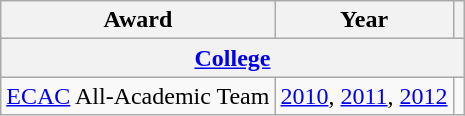<table class="wikitable">
<tr>
<th>Award</th>
<th>Year</th>
<th></th>
</tr>
<tr ALIGN="center" bgcolor="#e0e0e0">
<th colspan="3"><a href='#'>College</a></th>
</tr>
<tr>
<td><a href='#'>ECAC</a> All-Academic Team</td>
<td><a href='#'>2010</a>, <a href='#'>2011</a>, <a href='#'>2012</a></td>
<td></td>
</tr>
</table>
